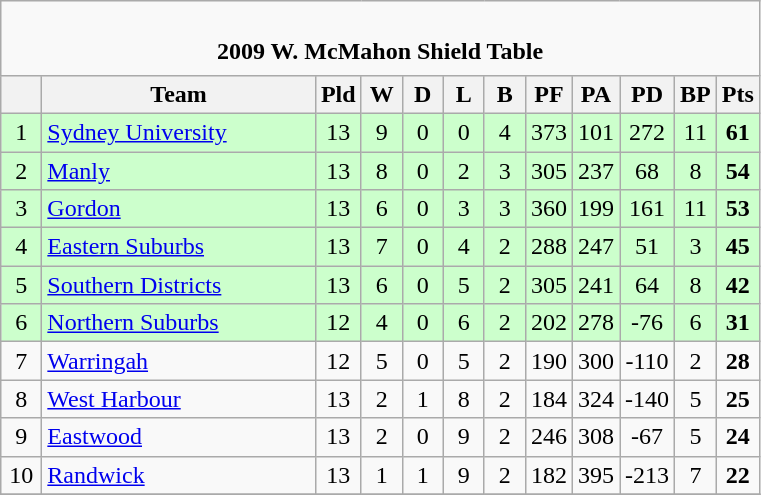<table class="wikitable" style="text-align: center;">
<tr>
<td colspan="12" cellpadding="0" cellspacing="0"><br><table border="0" width="100%" cellpadding="0" cellspacing="0">
<tr>
<td width=25% style="border:0px"></td>
<td style="border:0px"><strong>2009 W. McMahon Shield Table</strong></td>
<td width=25% style="border:0px;"></td>
</tr>
</table>
</td>
</tr>
<tr>
<th width=20 abbr="Position"></th>
<th width=175>Team</th>
<th width=20 abbr="Played">Pld</th>
<th width=20 abbr="Won">W</th>
<th width=20 abbr="Drawn">D</th>
<th width=20 abbr="Lost">L</th>
<th width=20 abbr="Bye">B</th>
<th width=20 abbr="Points for">PF</th>
<th width=20 abbr="Points against">PA</th>
<th width=25 abbr="Points difference">PD</th>
<th width=20 abbr="Bonus Point">BP</th>
<th width=20 abbr="Points">Pts</th>
</tr>
<tr style="background: #ccffcc;">
<td>1</td>
<td style="text-align:left;"> <a href='#'>Sydney University</a></td>
<td>13</td>
<td>9</td>
<td>0</td>
<td>0</td>
<td>4</td>
<td>373</td>
<td>101</td>
<td>272</td>
<td>11</td>
<td><strong>61</strong></td>
</tr>
<tr style="background: #ccffcc;">
<td>2</td>
<td style="text-align:left;"> <a href='#'>Manly</a></td>
<td>13</td>
<td>8</td>
<td>0</td>
<td>2</td>
<td>3</td>
<td>305</td>
<td>237</td>
<td>68</td>
<td>8</td>
<td><strong>54</strong></td>
</tr>
<tr style="background: #ccffcc;">
<td>3</td>
<td style="text-align:left;"> <a href='#'>Gordon</a></td>
<td>13</td>
<td>6</td>
<td>0</td>
<td>3</td>
<td>3</td>
<td>360</td>
<td>199</td>
<td>161</td>
<td>11</td>
<td><strong>53</strong></td>
</tr>
<tr style="background: #ccffcc;">
<td>4</td>
<td style="text-align:left;"> <a href='#'>Eastern Suburbs</a></td>
<td>13</td>
<td>7</td>
<td>0</td>
<td>4</td>
<td>2</td>
<td>288</td>
<td>247</td>
<td>51</td>
<td>3</td>
<td><strong>45</strong></td>
</tr>
<tr style="background: #ccffcc;">
<td>5</td>
<td style="text-align:left;"> <a href='#'>Southern Districts</a></td>
<td>13</td>
<td>6</td>
<td>0</td>
<td>5</td>
<td>2</td>
<td>305</td>
<td>241</td>
<td>64</td>
<td>8</td>
<td><strong>42</strong></td>
</tr>
<tr style="background: #ccffcc;">
<td>6</td>
<td style="text-align:left;"> <a href='#'>Northern Suburbs</a></td>
<td>12</td>
<td>4</td>
<td>0</td>
<td>6</td>
<td>2</td>
<td>202</td>
<td>278</td>
<td>-76</td>
<td>6</td>
<td><strong>31</strong></td>
</tr>
<tr>
<td>7</td>
<td style="text-align:left;"> <a href='#'>Warringah</a></td>
<td>12</td>
<td>5</td>
<td>0</td>
<td>5</td>
<td>2</td>
<td>190</td>
<td>300</td>
<td>-110</td>
<td>2</td>
<td><strong>28</strong></td>
</tr>
<tr>
<td>8</td>
<td style="text-align:left;"> <a href='#'>West Harbour</a></td>
<td>13</td>
<td>2</td>
<td>1</td>
<td>8</td>
<td>2</td>
<td>184</td>
<td>324</td>
<td>-140</td>
<td>5</td>
<td><strong>25</strong></td>
</tr>
<tr>
<td>9</td>
<td style="text-align:left;"> <a href='#'>Eastwood</a></td>
<td>13</td>
<td>2</td>
<td>0</td>
<td>9</td>
<td>2</td>
<td>246</td>
<td>308</td>
<td>-67</td>
<td>5</td>
<td><strong>24</strong></td>
</tr>
<tr>
<td>10</td>
<td style="text-align:left;"> <a href='#'>Randwick</a></td>
<td>13</td>
<td>1</td>
<td>1</td>
<td>9</td>
<td>2</td>
<td>182</td>
<td>395</td>
<td>-213</td>
<td>7</td>
<td><strong>22</strong></td>
</tr>
<tr>
</tr>
</table>
